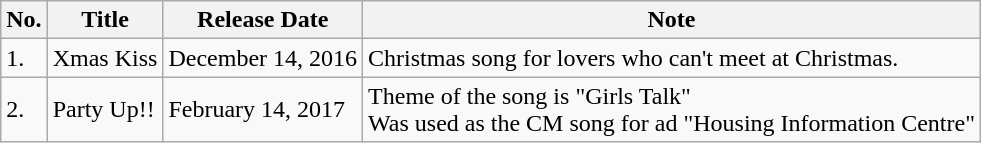<table class="wikitable">
<tr>
<th>No.</th>
<th>Title</th>
<th>Release Date</th>
<th>Note</th>
</tr>
<tr>
<td>1.</td>
<td>Xmas Kiss</td>
<td>December 14, 2016</td>
<td>Christmas song for lovers who can't meet at Christmas.</td>
</tr>
<tr>
<td>2.</td>
<td>Party Up!!</td>
<td>February 14, 2017</td>
<td>Theme of the song is "Girls Talk"<br>Was used as the CM song for ad "Housing Information Centre"</td>
</tr>
</table>
